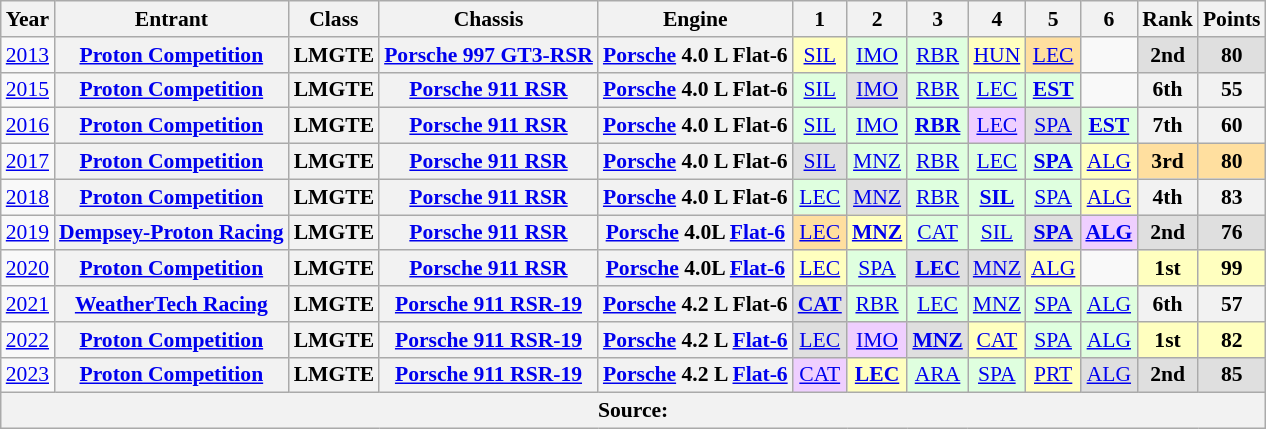<table class="wikitable" style="text-align:center; font-size:90%">
<tr>
<th>Year</th>
<th>Entrant</th>
<th>Class</th>
<th>Chassis</th>
<th>Engine</th>
<th>1</th>
<th>2</th>
<th>3</th>
<th>4</th>
<th>5</th>
<th>6</th>
<th>Rank</th>
<th>Points</th>
</tr>
<tr>
<td><a href='#'>2013</a></td>
<th><a href='#'>Proton Competition</a></th>
<th>LMGTE</th>
<th><a href='#'>Porsche 997 GT3-RSR</a></th>
<th><a href='#'>Porsche</a> 4.0 L Flat-6</th>
<td style="background:#FFFFBF;"><a href='#'>SIL</a><br></td>
<td style="background:#DFFFDF;"><a href='#'>IMO</a><br></td>
<td style="background:#DFFFDF;"><a href='#'>RBR</a><br></td>
<td style="background:#FFFFBF;"><a href='#'>HUN</a><br></td>
<td style="background:#FFDF9F;"><a href='#'>LEC</a><br></td>
<td></td>
<th style="background:#DFDFDF;">2nd</th>
<th style="background:#DFDFDF;">80</th>
</tr>
<tr>
<td><a href='#'>2015</a></td>
<th><a href='#'>Proton Competition</a></th>
<th>LMGTE</th>
<th><a href='#'>Porsche 911 RSR</a></th>
<th><a href='#'>Porsche</a> 4.0 L Flat-6</th>
<td style="background:#DFFFDF;"><a href='#'>SIL</a><br></td>
<td style="background:#DFDFDF;"><a href='#'>IMO</a><br></td>
<td style="background:#DFFFDF;"><a href='#'>RBR</a><br></td>
<td style="background:#DFFFDF;"><a href='#'>LEC</a><br></td>
<td style="background:#DFFFDF;"><strong><a href='#'>EST</a></strong><br></td>
<td></td>
<th>6th</th>
<th>55</th>
</tr>
<tr>
<td><a href='#'>2016</a></td>
<th><a href='#'>Proton Competition</a></th>
<th>LMGTE</th>
<th><a href='#'>Porsche 911 RSR</a></th>
<th><a href='#'>Porsche</a> 4.0 L Flat-6</th>
<td style="background:#DFFFDF;"><a href='#'>SIL</a><br></td>
<td style="background:#DFFFDF;"><a href='#'>IMO</a><br></td>
<td style="background:#DFFFDF;"><strong><a href='#'>RBR</a></strong><br></td>
<td style="background:#EFCFFF;"><a href='#'>LEC</a><br></td>
<td style="background:#DFDFDF;"><a href='#'>SPA</a><br></td>
<td style="background:#DFFFDF;"><strong><a href='#'>EST</a></strong><br></td>
<th>7th</th>
<th>60</th>
</tr>
<tr>
<td><a href='#'>2017</a></td>
<th><a href='#'>Proton Competition</a></th>
<th>LMGTE</th>
<th><a href='#'>Porsche 911 RSR</a></th>
<th><a href='#'>Porsche</a> 4.0 L Flat-6</th>
<td style="background:#DFDFDF;"><a href='#'>SIL</a><br></td>
<td style="background:#DFFFDF;"><a href='#'>MNZ</a><br></td>
<td style="background:#DFFFDF;"><a href='#'>RBR</a><br></td>
<td style="background:#DFFFDF;"><a href='#'>LEC</a><br></td>
<td style="background:#DFFFDF;"><strong><a href='#'>SPA</a></strong><br></td>
<td style="background:#FFFFBF;"><a href='#'>ALG</a><br></td>
<th style="background:#FFDF9F;">3rd</th>
<th style="background:#FFDF9F;">80</th>
</tr>
<tr>
<td><a href='#'>2018</a></td>
<th><a href='#'>Proton Competition</a></th>
<th>LMGTE</th>
<th><a href='#'>Porsche 911 RSR</a></th>
<th><a href='#'>Porsche</a> 4.0 L Flat-6</th>
<td style="background:#DFFFDF;"><a href='#'>LEC</a><br></td>
<td style="background:#DFDFDF;"><a href='#'>MNZ</a><br></td>
<td style="background:#DFFFDF;"><a href='#'>RBR</a><br></td>
<td style="background:#DFFFDF;"><strong><a href='#'>SIL</a></strong><br></td>
<td style="background:#DFFFDF;"><a href='#'>SPA</a><br></td>
<td style="background:#FFFFBF;"><a href='#'>ALG</a><br></td>
<th>4th</th>
<th>83</th>
</tr>
<tr>
<td><a href='#'>2019</a></td>
<th><a href='#'>Dempsey-Proton Racing</a></th>
<th>LMGTE</th>
<th><a href='#'>Porsche 911 RSR</a></th>
<th><a href='#'>Porsche</a> 4.0L <a href='#'>Flat-6</a></th>
<td style="background:#FFDF9F;"><a href='#'>LEC</a><br></td>
<td style="background:#FFFFBF;"><strong><a href='#'>MNZ</a></strong><br></td>
<td style="background:#DFFFDF;"><a href='#'>CAT</a><br></td>
<td style="background:#DFFFDF;"><a href='#'>SIL</a><br></td>
<td style="background:#DFDFDF;"><strong><a href='#'>SPA</a></strong><br></td>
<td style="background:#EFCFFF;"><strong><a href='#'>ALG</a></strong><br></td>
<th style="background:#DFDFDF;">2nd</th>
<th style="background:#DFDFDF;">76</th>
</tr>
<tr>
<td><a href='#'>2020</a></td>
<th><a href='#'>Proton Competition</a></th>
<th>LMGTE</th>
<th><a href='#'>Porsche 911 RSR</a></th>
<th><a href='#'>Porsche</a> 4.0L <a href='#'>Flat-6</a></th>
<td style="background:#FFFFBF;"><a href='#'>LEC</a><br></td>
<td style="background:#DFFFDF;"><a href='#'>SPA</a><br></td>
<td style="background:#DFDFDF;"><strong><a href='#'>LEC</a></strong><br></td>
<td style="background:#DFDFDF;"><a href='#'>MNZ</a><br></td>
<td style="background:#FFFFBF;"><a href='#'>ALG</a><br></td>
<td></td>
<th style="background:#FFFFBF;">1st</th>
<th style="background:#FFFFBF;">99</th>
</tr>
<tr>
<td><a href='#'>2021</a></td>
<th><a href='#'>WeatherTech Racing</a></th>
<th>LMGTE</th>
<th><a href='#'>Porsche 911 RSR-19</a></th>
<th><a href='#'>Porsche</a> 4.2 L Flat-6</th>
<td style="background:#DFDFDF;"><strong><a href='#'>CAT</a></strong><br></td>
<td style="background:#DFFFDF;"><a href='#'>RBR</a><br></td>
<td style="background:#DFFFDF;"><a href='#'>LEC</a><br></td>
<td style="background:#DFFFDF;"><a href='#'>MNZ</a><br></td>
<td style="background:#DFFFDF;"><a href='#'>SPA</a><br></td>
<td style="background:#DFFFDF;"><a href='#'>ALG</a><br></td>
<th>6th</th>
<th>57</th>
</tr>
<tr>
<td><a href='#'>2022</a></td>
<th><a href='#'>Proton Competition</a></th>
<th>LMGTE</th>
<th><a href='#'>Porsche 911 RSR-19</a></th>
<th><a href='#'>Porsche</a> 4.2 L <a href='#'>Flat-6</a></th>
<td style="background:#DFDFDF;"><a href='#'>LEC</a><br></td>
<td style="background:#EFCFFF;"><a href='#'>IMO</a><br></td>
<td style="background:#DFDFDF;"><strong><a href='#'>MNZ</a></strong><br></td>
<td style="background:#FFFFBF;"><a href='#'>CAT</a><br></td>
<td style="background:#DFFFDF;"><a href='#'>SPA</a><br></td>
<td style="background:#DFFFDF;"><a href='#'>ALG</a><br></td>
<th style="background:#FFFFBF;">1st</th>
<th style="background:#FFFFBF;">82</th>
</tr>
<tr>
<td><a href='#'>2023</a></td>
<th><a href='#'>Proton Competition</a></th>
<th>LMGTE</th>
<th><a href='#'>Porsche 911 RSR-19</a></th>
<th><a href='#'>Porsche</a> 4.2 L <a href='#'>Flat-6</a></th>
<td style="background:#EFCFFF;"><a href='#'>CAT</a><br></td>
<td style="background:#FFFFBF;"><strong><a href='#'>LEC</a></strong><br></td>
<td style="background:#DFFFDF;"><a href='#'>ARA</a><br></td>
<td style="background:#DFFFDF;"><a href='#'>SPA</a><br></td>
<td style="background:#FFFFBF;"><a href='#'>PRT</a><br></td>
<td style="background:#DFDFDF;"><a href='#'>ALG</a><br></td>
<th style="background:#DFDFDF;">2nd</th>
<th style="background:#DFDFDF;">85</th>
</tr>
<tr>
<th colspan="13">Source:</th>
</tr>
</table>
